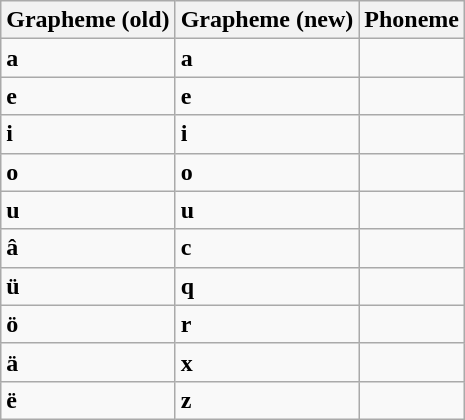<table class="wikitable">
<tr>
<th>Grapheme (old)</th>
<th>Grapheme (new)</th>
<th>Phoneme</th>
</tr>
<tr>
<td><strong>a</strong></td>
<td><strong>a</strong></td>
<td></td>
</tr>
<tr>
<td><strong>e</strong></td>
<td><strong>e</strong></td>
<td></td>
</tr>
<tr>
<td><strong>i</strong></td>
<td><strong>i</strong></td>
<td></td>
</tr>
<tr>
<td><strong>o</strong></td>
<td><strong>o</strong></td>
<td></td>
</tr>
<tr>
<td><strong>u</strong></td>
<td><strong>u</strong></td>
<td></td>
</tr>
<tr>
<td><strong>â</strong></td>
<td><strong>c</strong></td>
<td></td>
</tr>
<tr>
<td><strong>ü</strong></td>
<td><strong>q</strong></td>
<td></td>
</tr>
<tr>
<td><strong>ö</strong></td>
<td><strong>r</strong></td>
<td></td>
</tr>
<tr>
<td><strong>ä</strong></td>
<td><strong>x</strong></td>
<td></td>
</tr>
<tr>
<td><strong>ë</strong></td>
<td><strong>z</strong></td>
<td></td>
</tr>
</table>
